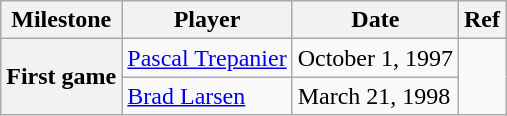<table class="wikitable">
<tr>
<th scope="col">Milestone</th>
<th scope="col">Player</th>
<th scope="col">Date</th>
<th scope="col">Ref</th>
</tr>
<tr>
<th rowspan=2>First game</th>
<td><a href='#'>Pascal Trepanier</a></td>
<td>October 1, 1997</td>
<td rowspan=2></td>
</tr>
<tr>
<td><a href='#'>Brad Larsen</a></td>
<td>March 21, 1998</td>
</tr>
</table>
